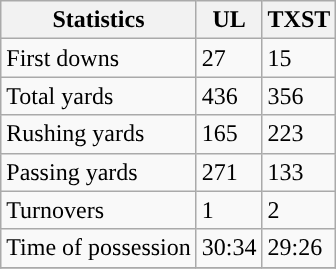<table class="wikitable">
<tr>
<th>Statistics</th>
<th>UL</th>
<th>TXST</th>
</tr>
<tr>
<td>First downs</td>
<td>27</td>
<td>15</td>
</tr>
<tr>
<td>Total yards</td>
<td>436</td>
<td>356</td>
</tr>
<tr>
<td>Rushing yards</td>
<td>165</td>
<td>223</td>
</tr>
<tr>
<td>Passing yards</td>
<td>271</td>
<td>133</td>
</tr>
<tr>
<td>Turnovers</td>
<td>1</td>
<td>2</td>
</tr>
<tr>
<td>Time of possession</td>
<td>30:34</td>
<td>29:26</td>
</tr>
<tr>
</tr>
</table>
